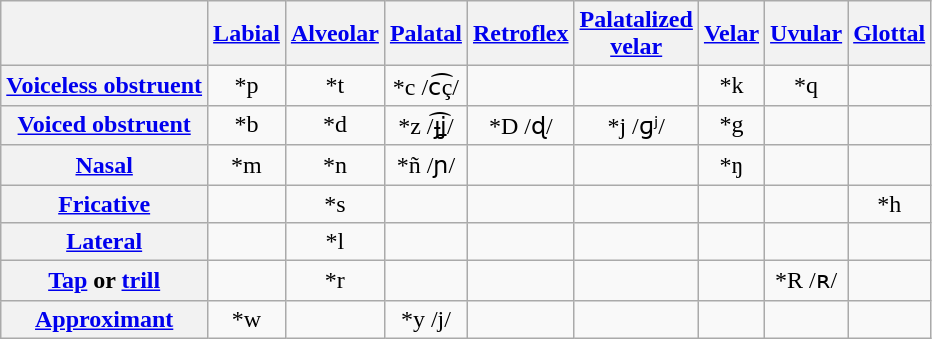<table class="wikitable" style="margin:auto:" align="center">
<tr>
<th></th>
<th><a href='#'>Labial</a></th>
<th><a href='#'>Alveolar</a></th>
<th><a href='#'>Palatal</a></th>
<th><a href='#'>Retroflex</a></th>
<th><a href='#'>Palatalized<br>velar</a></th>
<th><a href='#'>Velar</a></th>
<th><a href='#'>Uvular</a></th>
<th><a href='#'>Glottal</a></th>
</tr>
<tr align="center">
<th><a href='#'>Voiceless obstruent</a></th>
<td>*p</td>
<td>*t</td>
<td>*c /c͡ç/</td>
<td></td>
<td></td>
<td>*k</td>
<td>*q</td>
<td></td>
</tr>
<tr align="center">
<th><a href='#'>Voiced obstruent</a></th>
<td>*b</td>
<td>*d</td>
<td>*z /ɟ͡ʝ/</td>
<td>*D /ɖ/</td>
<td>*j /ɡʲ/</td>
<td>*g</td>
<td></td>
<td></td>
</tr>
<tr align="center">
<th><a href='#'>Nasal</a></th>
<td>*m</td>
<td>*n</td>
<td>*ñ /ɲ/</td>
<td></td>
<td></td>
<td>*ŋ</td>
<td></td>
<td></td>
</tr>
<tr align="center">
<th><a href='#'>Fricative</a></th>
<td></td>
<td>*s</td>
<td></td>
<td></td>
<td></td>
<td></td>
<td></td>
<td>*h</td>
</tr>
<tr align="center">
<th><a href='#'>Lateral</a></th>
<td></td>
<td>*l</td>
<td></td>
<td></td>
<td></td>
<td></td>
<td></td>
<td></td>
</tr>
<tr align="center">
<th><a href='#'>Tap</a> or <a href='#'>trill</a></th>
<td></td>
<td>*r</td>
<td></td>
<td></td>
<td></td>
<td></td>
<td>*R /ʀ/</td>
<td></td>
</tr>
<tr align="center">
<th><a href='#'>Approximant</a></th>
<td>*w</td>
<td></td>
<td>*y /j/</td>
<td></td>
<td></td>
<td></td>
<td></td>
<td></td>
</tr>
</table>
